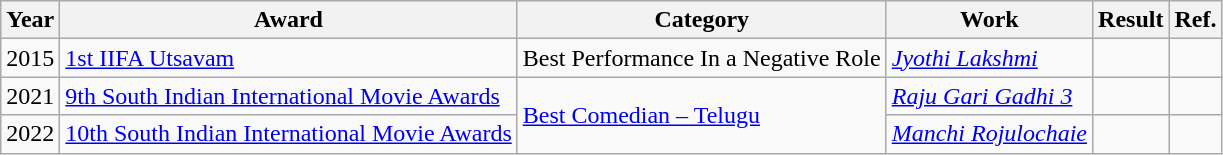<table class="wikitable sortable">
<tr>
<th>Year</th>
<th>Award</th>
<th>Category</th>
<th>Work</th>
<th>Result</th>
<th scope="col" class="unsortable">Ref.</th>
</tr>
<tr>
<td>2015</td>
<td><a href='#'>1st IIFA Utsavam</a></td>
<td>Best Performance In a Negative Role</td>
<td><em><a href='#'>Jyothi Lakshmi</a></em></td>
<td></td>
<td style="text-align:center;"></td>
</tr>
<tr>
<td>2021</td>
<td><a href='#'>9th South Indian International Movie Awards</a></td>
<td rowspan="2"><a href='#'>Best Comedian – Telugu</a></td>
<td><em><a href='#'>Raju Gari Gadhi 3</a></em></td>
<td></td>
<td></td>
</tr>
<tr>
<td>2022</td>
<td><a href='#'>10th South Indian International Movie Awards</a></td>
<td><em><a href='#'>Manchi Rojulochaie</a></em></td>
<td></td>
<td></td>
</tr>
</table>
